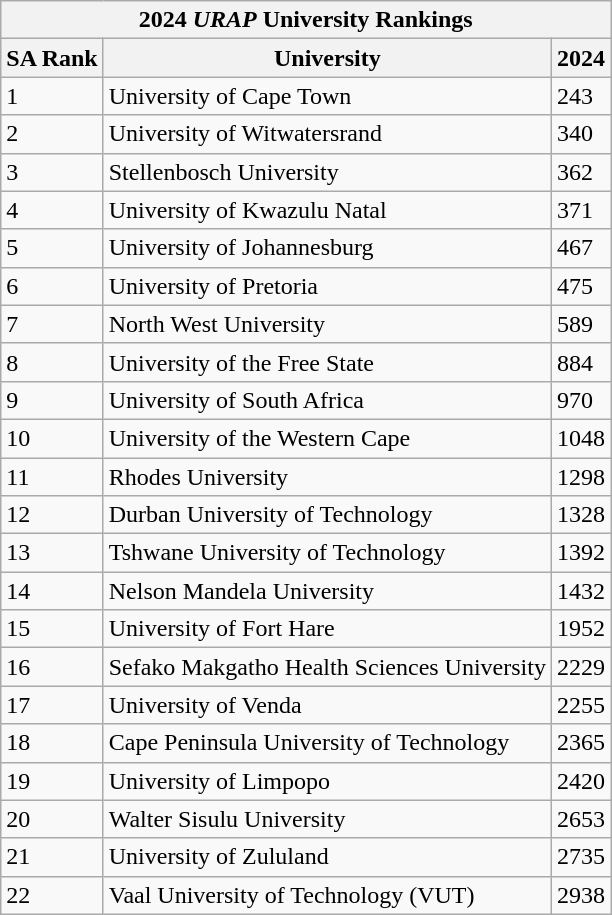<table class="wikitable sortable" style="text-align: centre;">
<tr>
<th colspan="3">2024 <em>URAP</em> University Rankings</th>
</tr>
<tr>
<th>SA Rank</th>
<th>University</th>
<th>2024</th>
</tr>
<tr>
<td>1</td>
<td>University of Cape Town</td>
<td>243</td>
</tr>
<tr>
<td>2</td>
<td>University of Witwatersrand</td>
<td>340</td>
</tr>
<tr>
<td>3</td>
<td>Stellenbosch University</td>
<td>362</td>
</tr>
<tr>
<td>4</td>
<td>University of Kwazulu Natal</td>
<td>371</td>
</tr>
<tr>
<td>5</td>
<td>University of Johannesburg</td>
<td>467</td>
</tr>
<tr>
<td>6</td>
<td>University of Pretoria</td>
<td>475</td>
</tr>
<tr>
<td>7</td>
<td>North West University</td>
<td>589</td>
</tr>
<tr>
<td>8</td>
<td>University of the Free State</td>
<td>884</td>
</tr>
<tr>
<td>9</td>
<td>University of South Africa</td>
<td>970</td>
</tr>
<tr>
<td>10</td>
<td>University of the Western Cape</td>
<td>1048</td>
</tr>
<tr>
<td>11</td>
<td>Rhodes University</td>
<td>1298</td>
</tr>
<tr>
<td>12</td>
<td>Durban University of Technology</td>
<td>1328</td>
</tr>
<tr>
<td>13</td>
<td>Tshwane University of Technology</td>
<td>1392</td>
</tr>
<tr>
<td>14</td>
<td>Nelson Mandela University</td>
<td>1432</td>
</tr>
<tr>
<td>15</td>
<td>University of Fort Hare</td>
<td>1952</td>
</tr>
<tr>
<td>16</td>
<td>Sefako Makgatho Health Sciences University</td>
<td>2229</td>
</tr>
<tr>
<td>17</td>
<td>University of Venda</td>
<td>2255</td>
</tr>
<tr>
<td>18</td>
<td>Cape Peninsula University of Technology</td>
<td>2365</td>
</tr>
<tr>
<td>19</td>
<td>University of Limpopo</td>
<td>2420</td>
</tr>
<tr>
<td>20</td>
<td>Walter Sisulu University</td>
<td>2653</td>
</tr>
<tr>
<td>21</td>
<td>University of Zululand</td>
<td>2735</td>
</tr>
<tr>
<td>22</td>
<td>Vaal University of Technology (VUT)</td>
<td>2938</td>
</tr>
</table>
